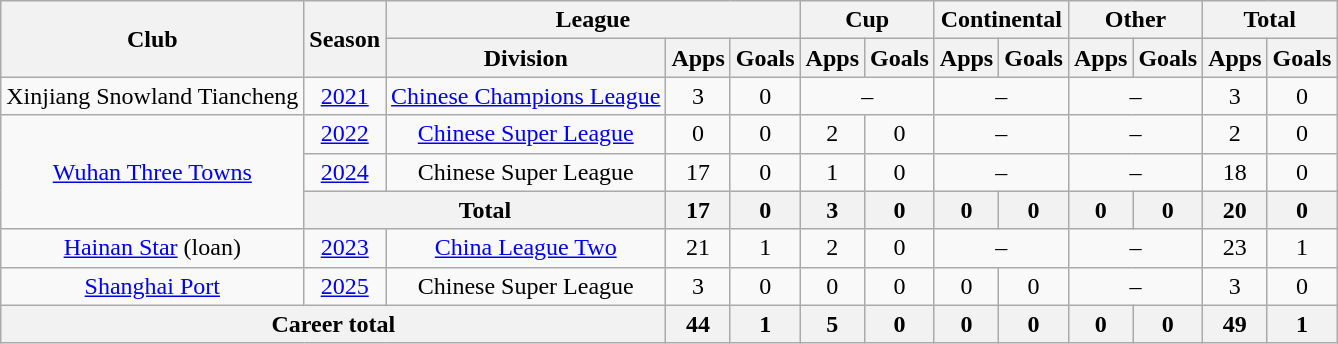<table class="wikitable" style="text-align: center">
<tr>
<th rowspan="2">Club</th>
<th rowspan="2">Season</th>
<th colspan="3">League</th>
<th colspan="2">Cup</th>
<th colspan="2">Continental</th>
<th colspan="2">Other</th>
<th colspan="2">Total</th>
</tr>
<tr>
<th>Division</th>
<th>Apps</th>
<th>Goals</th>
<th>Apps</th>
<th>Goals</th>
<th>Apps</th>
<th>Goals</th>
<th>Apps</th>
<th>Goals</th>
<th>Apps</th>
<th>Goals</th>
</tr>
<tr>
<td rowspan="1">Xinjiang Snowland Tiancheng</td>
<td><a href='#'>2021</a></td>
<td><a href='#'>Chinese Champions League</a></td>
<td>3</td>
<td>0</td>
<td colspan="2">–</td>
<td colspan="2">–</td>
<td colspan="2">–</td>
<td>3</td>
<td>0</td>
</tr>
<tr>
<td rowspan="3"><a href='#'>Wuhan Three Towns</a></td>
<td><a href='#'>2022</a></td>
<td><a href='#'>Chinese Super League</a></td>
<td>0</td>
<td>0</td>
<td>2</td>
<td>0</td>
<td colspan="2">–</td>
<td colspan="2">–</td>
<td>2</td>
<td>0</td>
</tr>
<tr>
<td><a href='#'>2024</a></td>
<td>Chinese Super League</td>
<td>17</td>
<td>0</td>
<td>1</td>
<td>0</td>
<td colspan="2">–</td>
<td colspan="2">–</td>
<td>18</td>
<td>0</td>
</tr>
<tr>
<th colspan=2>Total</th>
<th>17</th>
<th>0</th>
<th>3</th>
<th>0</th>
<th>0</th>
<th>0</th>
<th>0</th>
<th>0</th>
<th>20</th>
<th>0</th>
</tr>
<tr>
<td rowspan="1"><a href='#'>Hainan Star</a> (loan)</td>
<td><a href='#'>2023</a></td>
<td><a href='#'>China League Two</a></td>
<td>21</td>
<td>1</td>
<td>2</td>
<td>0</td>
<td colspan="2">–</td>
<td colspan="2">–</td>
<td>23</td>
<td>1</td>
</tr>
<tr>
<td rowspan="1"><a href='#'>Shanghai Port</a></td>
<td><a href='#'>2025</a></td>
<td>Chinese Super League</td>
<td>3</td>
<td>0</td>
<td>0</td>
<td>0</td>
<td>0</td>
<td>0</td>
<td colspan="2">–</td>
<td>3</td>
<td>0</td>
</tr>
<tr>
<th colspan=3>Career total</th>
<th>44</th>
<th>1</th>
<th>5</th>
<th>0</th>
<th>0</th>
<th>0</th>
<th>0</th>
<th>0</th>
<th>49</th>
<th>1</th>
</tr>
</table>
